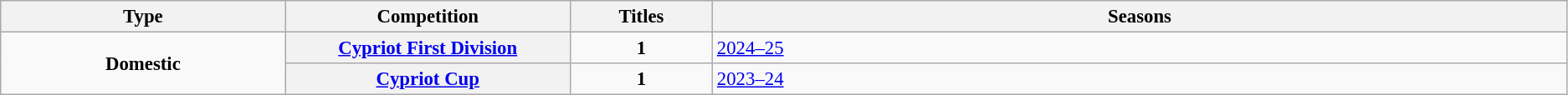<table class="wikitable plainrowheaders" style="font-size:95%; text-align:center;">
<tr>
<th style="width:10%">Type</th>
<th style="width:10%">Competition</th>
<th style="width:5%">Titles</th>
<th style="width:30%">Seasons</th>
</tr>
<tr>
<td rowspan="2"><strong>Domestic</strong></td>
<th scope="col"><a href='#'>Cypriot First Division</a></th>
<td align="center"><strong>1</strong></td>
<td align="left"><a href='#'>2024–25</a></td>
</tr>
<tr>
<th scope="col"><a href='#'>Cypriot Cup</a></th>
<td align="center"><strong>1</strong></td>
<td align="left"><a href='#'>2023–24</a></td>
</tr>
</table>
